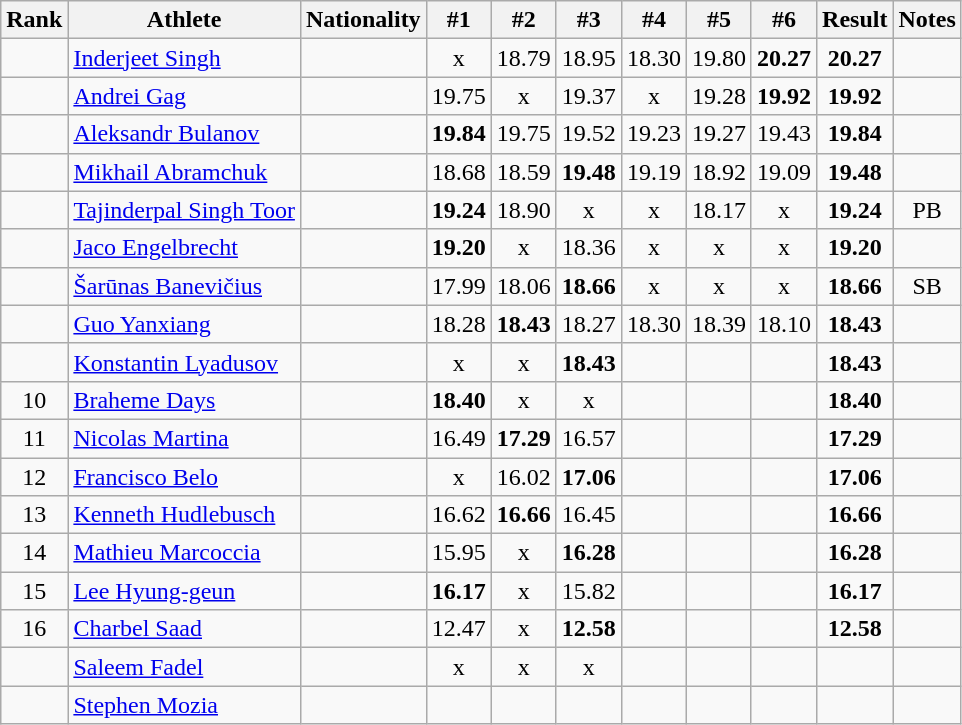<table class="wikitable sortable" style="text-align:center">
<tr>
<th>Rank</th>
<th>Athlete</th>
<th>Nationality</th>
<th>#1</th>
<th>#2</th>
<th>#3</th>
<th>#4</th>
<th>#5</th>
<th>#6</th>
<th>Result</th>
<th>Notes</th>
</tr>
<tr>
<td></td>
<td align="left"><a href='#'>Inderjeet Singh</a></td>
<td align=left></td>
<td>x</td>
<td>18.79</td>
<td>18.95</td>
<td>18.30</td>
<td>19.80</td>
<td><strong>20.27</strong></td>
<td><strong>20.27</strong></td>
<td></td>
</tr>
<tr>
<td></td>
<td align="left"><a href='#'>Andrei Gag</a></td>
<td align=left></td>
<td>19.75</td>
<td>x</td>
<td>19.37</td>
<td>x</td>
<td>19.28</td>
<td><strong>19.92</strong></td>
<td><strong>19.92</strong></td>
<td></td>
</tr>
<tr>
<td></td>
<td align="left"><a href='#'>Aleksandr Bulanov</a></td>
<td align=left></td>
<td><strong>19.84</strong></td>
<td>19.75</td>
<td>19.52</td>
<td>19.23</td>
<td>19.27</td>
<td>19.43</td>
<td><strong>19.84</strong></td>
<td></td>
</tr>
<tr>
<td></td>
<td align="left"><a href='#'>Mikhail Abramchuk</a></td>
<td align=left></td>
<td>18.68</td>
<td>18.59</td>
<td><strong>19.48</strong></td>
<td>19.19</td>
<td>18.92</td>
<td>19.09</td>
<td><strong>19.48</strong></td>
<td></td>
</tr>
<tr>
<td></td>
<td align="left"><a href='#'>Tajinderpal Singh Toor</a></td>
<td align=left></td>
<td><strong>19.24</strong></td>
<td>18.90</td>
<td>x</td>
<td>x</td>
<td>18.17</td>
<td>x</td>
<td><strong>19.24</strong></td>
<td>PB</td>
</tr>
<tr>
<td></td>
<td align="left"><a href='#'>Jaco Engelbrecht</a></td>
<td align=left></td>
<td><strong>19.20</strong></td>
<td>x</td>
<td>18.36</td>
<td>x</td>
<td>x</td>
<td>x</td>
<td><strong>19.20</strong></td>
<td></td>
</tr>
<tr>
<td></td>
<td align="left"><a href='#'>Šarūnas Banevičius</a></td>
<td align=left></td>
<td>17.99</td>
<td>18.06</td>
<td><strong>18.66</strong></td>
<td>x</td>
<td>x</td>
<td>x</td>
<td><strong>18.66</strong></td>
<td>SB</td>
</tr>
<tr>
<td></td>
<td align="left"><a href='#'>Guo Yanxiang</a></td>
<td align=left></td>
<td>18.28</td>
<td><strong>18.43</strong></td>
<td>18.27</td>
<td>18.30</td>
<td>18.39</td>
<td>18.10</td>
<td><strong>18.43</strong></td>
<td></td>
</tr>
<tr>
<td></td>
<td align="left"><a href='#'>Konstantin Lyadusov</a></td>
<td align=left></td>
<td>x</td>
<td>x</td>
<td><strong>18.43</strong></td>
<td></td>
<td></td>
<td></td>
<td><strong>18.43</strong></td>
<td></td>
</tr>
<tr>
<td>10</td>
<td align="left"><a href='#'>Braheme Days</a></td>
<td align=left></td>
<td><strong>18.40</strong></td>
<td>x</td>
<td>x</td>
<td></td>
<td></td>
<td></td>
<td><strong>18.40</strong></td>
<td></td>
</tr>
<tr>
<td>11</td>
<td align="left"><a href='#'>Nicolas Martina</a></td>
<td align=left></td>
<td>16.49</td>
<td><strong>17.29</strong></td>
<td>16.57</td>
<td></td>
<td></td>
<td></td>
<td><strong>17.29</strong></td>
<td></td>
</tr>
<tr>
<td>12</td>
<td align="left"><a href='#'>Francisco Belo</a></td>
<td align=left></td>
<td>x</td>
<td>16.02</td>
<td><strong>17.06</strong></td>
<td></td>
<td></td>
<td></td>
<td><strong>17.06</strong></td>
<td></td>
</tr>
<tr>
<td>13</td>
<td align="left"><a href='#'>Kenneth Hudlebusch</a></td>
<td align=left></td>
<td>16.62</td>
<td><strong>16.66</strong></td>
<td>16.45</td>
<td></td>
<td></td>
<td></td>
<td><strong>16.66</strong></td>
<td></td>
</tr>
<tr>
<td>14</td>
<td align="left"><a href='#'>Mathieu Marcoccia</a></td>
<td align=left></td>
<td>15.95</td>
<td>x</td>
<td><strong>16.28</strong></td>
<td></td>
<td></td>
<td></td>
<td><strong>16.28</strong></td>
<td></td>
</tr>
<tr>
<td>15</td>
<td align="left"><a href='#'>Lee Hyung-geun</a></td>
<td align=left></td>
<td><strong>16.17</strong></td>
<td>x</td>
<td>15.82</td>
<td></td>
<td></td>
<td></td>
<td><strong>16.17</strong></td>
<td></td>
</tr>
<tr>
<td>16</td>
<td align="left"><a href='#'>Charbel Saad</a></td>
<td align=left></td>
<td>12.47</td>
<td>x</td>
<td><strong>12.58</strong></td>
<td></td>
<td></td>
<td></td>
<td><strong>12.58</strong></td>
<td></td>
</tr>
<tr>
<td></td>
<td align="left"><a href='#'>Saleem Fadel</a></td>
<td align=left></td>
<td>x</td>
<td>x</td>
<td>x</td>
<td></td>
<td></td>
<td></td>
<td><strong></strong></td>
<td></td>
</tr>
<tr>
<td></td>
<td align="left"><a href='#'>Stephen Mozia</a></td>
<td align=left></td>
<td></td>
<td></td>
<td></td>
<td></td>
<td></td>
<td></td>
<td><strong></strong></td>
<td></td>
</tr>
</table>
